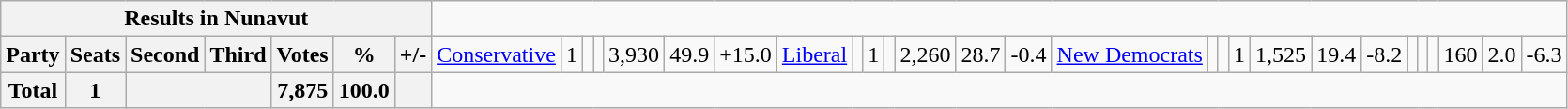<table class="wikitable">
<tr>
<th colspan=8>Results in Nunavut</th>
</tr>
<tr>
<th colspan=2>Party</th>
<th>Seats</th>
<th>Second</th>
<th>Third</th>
<th>Votes</th>
<th>%</th>
<th>+/-<br></th>
<td><a href='#'>Conservative</a></td>
<td align="right">1</td>
<td align="right"></td>
<td align="right"></td>
<td align="right">3,930</td>
<td align="right">49.9</td>
<td align="right">+15.0<br></td>
<td><a href='#'>Liberal</a></td>
<td align="right"></td>
<td align="right">1</td>
<td align="right"></td>
<td align="right">2,260</td>
<td align="right">28.7</td>
<td align="right">-0.4<br></td>
<td><a href='#'>New Democrats</a></td>
<td align="right"></td>
<td align="right"></td>
<td align="right">1</td>
<td align="right">1,525</td>
<td align="right">19.4</td>
<td align="right">-8.2<br></td>
<td align="right"></td>
<td align="right"></td>
<td align="right"></td>
<td align="right">160</td>
<td align="right">2.0</td>
<td align="right">-6.3</td>
</tr>
<tr>
<th colspan="2">Total</th>
<th>1</th>
<th colspan="2"></th>
<th>7,875</th>
<th>100.0</th>
<th></th>
</tr>
</table>
